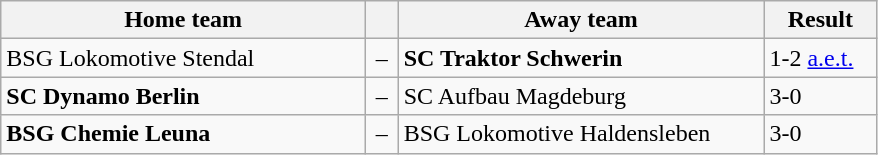<table class="wikitable" style="width:585px;" border="1">
<tr>
<th style="width:250px;" align="left">Home team</th>
<th style="width:15px;"></th>
<th style="width:250px;" align="left">Away team</th>
<th style="width:70px;" align="center;">Result</th>
</tr>
<tr>
<td>BSG Lokomotive Stendal</td>
<td align="center">–</td>
<td><strong>SC Traktor Schwerin</strong></td>
<td>1-2 <a href='#'>a.e.t.</a></td>
</tr>
<tr>
<td><strong>SC Dynamo Berlin</strong></td>
<td align="center">–</td>
<td>SC Aufbau Magdeburg</td>
<td>3-0</td>
</tr>
<tr>
<td><strong>BSG Chemie Leuna</strong></td>
<td align="center">–</td>
<td>BSG Lokomotive Haldensleben</td>
<td>3-0</td>
</tr>
</table>
